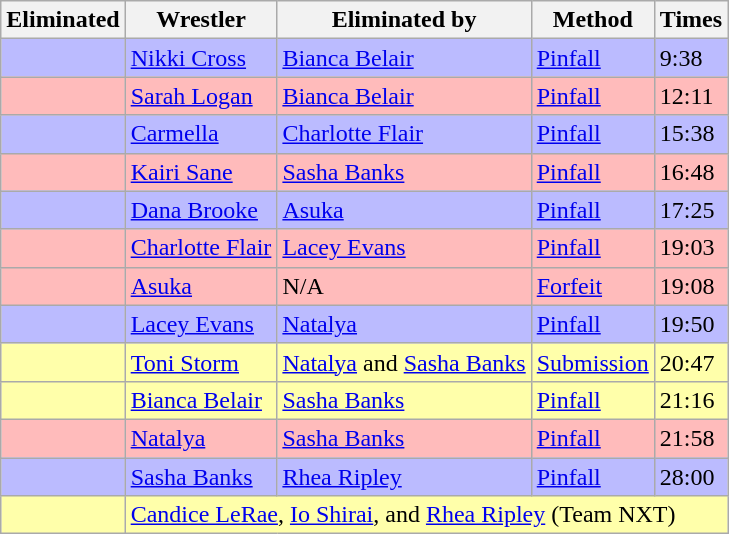<table class="wikitable sortable">
<tr>
<th>Eliminated</th>
<th>Wrestler</th>
<th>Eliminated by</th>
<th>Method</th>
<th>Times</th>
</tr>
<tr style="background: #BBF;">
<td></td>
<td><a href='#'>Nikki Cross</a></td>
<td><a href='#'>Bianca Belair</a></td>
<td><a href='#'>Pinfall</a></td>
<td>9:38</td>
</tr>
<tr style="background: #FBB;">
<td></td>
<td><a href='#'>Sarah Logan</a></td>
<td><a href='#'>Bianca Belair</a></td>
<td><a href='#'>Pinfall</a></td>
<td>12:11</td>
</tr>
<tr style="background: #BBF;">
<td></td>
<td><a href='#'>Carmella</a></td>
<td><a href='#'>Charlotte Flair</a></td>
<td><a href='#'>Pinfall</a></td>
<td>15:38</td>
</tr>
<tr style="background: #FBB;">
<td></td>
<td><a href='#'>Kairi Sane</a></td>
<td><a href='#'>Sasha Banks</a></td>
<td><a href='#'>Pinfall</a></td>
<td>16:48</td>
</tr>
<tr style="background: #BBF;">
<td></td>
<td><a href='#'>Dana Brooke</a></td>
<td><a href='#'>Asuka</a></td>
<td><a href='#'>Pinfall</a></td>
<td>17:25</td>
</tr>
<tr style="background: #FBB;">
<td></td>
<td><a href='#'>Charlotte Flair</a></td>
<td><a href='#'>Lacey Evans</a></td>
<td><a href='#'>Pinfall</a></td>
<td>19:03</td>
</tr>
<tr style="background: #FBB;">
<td></td>
<td><a href='#'>Asuka</a></td>
<td>N/A</td>
<td><a href='#'>Forfeit</a></td>
<td>19:08</td>
</tr>
<tr style="background: #BBF;">
<td></td>
<td><a href='#'>Lacey Evans</a></td>
<td><a href='#'>Natalya</a></td>
<td><a href='#'>Pinfall</a></td>
<td>19:50</td>
</tr>
<tr style="background: #FFA;">
<td></td>
<td><a href='#'>Toni Storm</a></td>
<td><a href='#'>Natalya</a> and <a href='#'>Sasha Banks</a></td>
<td><a href='#'>Submission</a></td>
<td>20:47</td>
</tr>
<tr style="background: #FFA;">
<td></td>
<td><a href='#'>Bianca Belair</a></td>
<td><a href='#'>Sasha Banks</a></td>
<td><a href='#'>Pinfall</a></td>
<td>21:16</td>
</tr>
<tr style="background: #FBB;">
<td></td>
<td><a href='#'>Natalya</a></td>
<td><a href='#'>Sasha Banks</a></td>
<td><a href='#'>Pinfall</a></td>
<td>21:58</td>
</tr>
<tr style="background: #BBF;">
<td></td>
<td><a href='#'>Sasha Banks</a></td>
<td><a href='#'>Rhea Ripley</a></td>
<td><a href='#'>Pinfall</a></td>
<td>28:00</td>
</tr>
<tr style="background: #FFA;">
<td></td>
<td colspan="4"><a href='#'>Candice LeRae</a>, <a href='#'>Io Shirai</a>, and <a href='#'>Rhea Ripley</a> (Team NXT)</td>
</tr>
</table>
